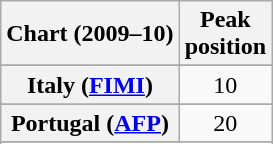<table class="wikitable sortable plainrowheaders">
<tr>
<th scope="col">Chart (2009–10)</th>
<th scope="col">Peak<br>position</th>
</tr>
<tr>
</tr>
<tr>
</tr>
<tr>
</tr>
<tr>
</tr>
<tr>
</tr>
<tr>
</tr>
<tr>
</tr>
<tr>
</tr>
<tr>
<th scope="row">Italy (<a href='#'>FIMI</a>)</th>
<td align="center">10</td>
</tr>
<tr>
</tr>
<tr>
</tr>
<tr>
<th scope="row">Portugal (<a href='#'>AFP</a>)</th>
<td align="center">20</td>
</tr>
<tr>
</tr>
<tr>
</tr>
<tr>
</tr>
<tr>
</tr>
<tr>
</tr>
<tr>
</tr>
</table>
